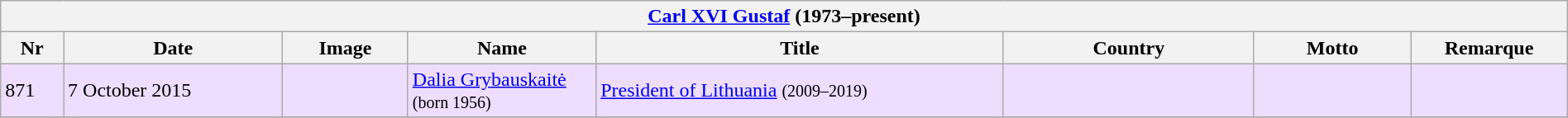<table class="wikitable" width=100%>
<tr>
<th colspan=8><a href='#'>Carl XVI Gustaf</a> (1973–present)</th>
</tr>
<tr>
<th width=4%>Nr</th>
<th width=14%>Date</th>
<th width=8%>Image</th>
<th width=12%>Name</th>
<th>Title</th>
<th width=16%>Country</th>
<th width=10%>Motto</th>
<th width=10%>Remarque</th>
</tr>
<tr bgcolor="#EEDDFF">
<td>871</td>
<td>7 October 2015</td>
<td></td>
<td><a href='#'>Dalia Grybauskaitė</a> <br><small>(born 1956)</small></td>
<td><a href='#'>President of Lithuania</a> <small>(2009–2019)</small></td>
<td></td>
<td></td>
<td></td>
</tr>
<tr>
</tr>
</table>
